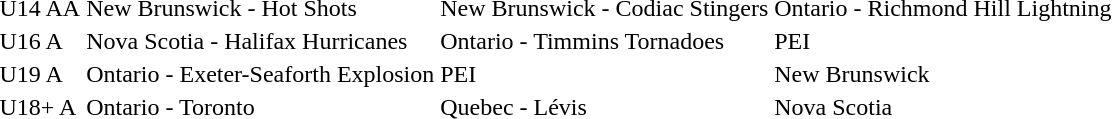<table>
<tr>
<td>U14 AA</td>
<td> New Brunswick - Hot Shots</td>
<td> New Brunswick - Codiac Stingers</td>
<td>    Ontario - Richmond Hill Lightning</td>
</tr>
<tr>
<td>U16 A</td>
<td>    Nova Scotia - Halifax Hurricanes</td>
<td>    Ontario - Timmins Tornadoes</td>
<td>   PEI</td>
</tr>
<tr>
<td>U19 A</td>
<td>    Ontario - Exeter-Seaforth Explosion</td>
<td>   PEI</td>
<td> New Brunswick</td>
</tr>
<tr>
<td>U18+ A</td>
<td>    Ontario - Toronto</td>
<td>    Quebec - Lévis</td>
<td>    Nova Scotia</td>
</tr>
</table>
